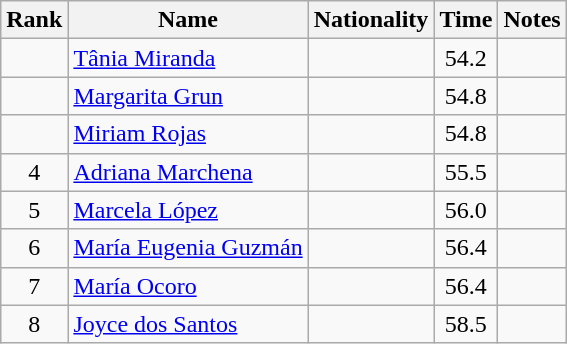<table class="wikitable sortable" style="text-align:center">
<tr>
<th>Rank</th>
<th>Name</th>
<th>Nationality</th>
<th>Time</th>
<th>Notes</th>
</tr>
<tr>
<td></td>
<td align=left><a href='#'>Tânia Miranda</a></td>
<td align=left></td>
<td>54.2</td>
<td></td>
</tr>
<tr>
<td></td>
<td align=left><a href='#'>Margarita Grun</a></td>
<td align=left></td>
<td>54.8</td>
<td></td>
</tr>
<tr>
<td></td>
<td align=left><a href='#'>Miriam Rojas</a></td>
<td align=left></td>
<td>54.8</td>
<td></td>
</tr>
<tr>
<td>4</td>
<td align=left><a href='#'>Adriana Marchena</a></td>
<td align=left></td>
<td>55.5</td>
<td></td>
</tr>
<tr>
<td>5</td>
<td align=left><a href='#'>Marcela López</a></td>
<td align=left></td>
<td>56.0</td>
<td></td>
</tr>
<tr>
<td>6</td>
<td align=left><a href='#'>María Eugenia Guzmán</a></td>
<td align=left></td>
<td>56.4</td>
<td></td>
</tr>
<tr>
<td>7</td>
<td align=left><a href='#'>María Ocoro</a></td>
<td align=left></td>
<td>56.4</td>
<td></td>
</tr>
<tr>
<td>8</td>
<td align=left><a href='#'>Joyce dos Santos</a></td>
<td align=left></td>
<td>58.5</td>
<td></td>
</tr>
</table>
